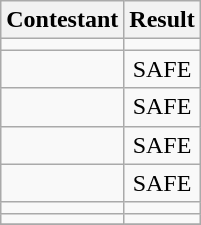<table class="wikitable" style="font-size:100%; text-align:center"|+>
<tr>
<th>Contestant</th>
<th>Result</th>
</tr>
<tr>
<td></td>
<td></td>
</tr>
<tr>
<td></td>
<td>SAFE</td>
</tr>
<tr>
<td></td>
<td>SAFE</td>
</tr>
<tr>
<td></td>
<td>SAFE</td>
</tr>
<tr>
<td></td>
<td>SAFE</td>
</tr>
<tr>
<td></td>
<td></td>
</tr>
<tr>
<td></td>
<td></td>
</tr>
<tr>
</tr>
</table>
